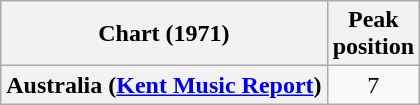<table class="wikitable sortable plainrowheaders" style="text-align:center">
<tr>
<th>Chart (1971)</th>
<th>Peak<br>position</th>
</tr>
<tr>
<th scope="row">Australia (<a href='#'>Kent Music Report</a>)</th>
<td>7</td>
</tr>
</table>
